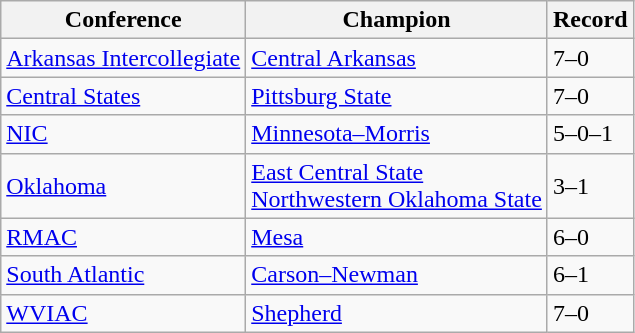<table class="wikitable">
<tr>
<th>Conference</th>
<th>Champion</th>
<th>Record</th>
</tr>
<tr>
<td><a href='#'>Arkansas Intercollegiate</a></td>
<td><a href='#'>Central Arkansas</a></td>
<td>7–0</td>
</tr>
<tr>
<td><a href='#'>Central States</a></td>
<td><a href='#'>Pittsburg State</a></td>
<td>7–0</td>
</tr>
<tr>
<td><a href='#'>NIC</a></td>
<td><a href='#'>Minnesota–Morris</a></td>
<td>5–0–1</td>
</tr>
<tr>
<td><a href='#'>Oklahoma</a></td>
<td><a href='#'>East Central State</a><br><a href='#'>Northwestern Oklahoma State</a></td>
<td>3–1</td>
</tr>
<tr>
<td><a href='#'>RMAC</a></td>
<td><a href='#'>Mesa</a></td>
<td>6–0</td>
</tr>
<tr>
<td><a href='#'>South Atlantic</a></td>
<td><a href='#'>Carson–Newman</a></td>
<td>6–1</td>
</tr>
<tr>
<td><a href='#'>WVIAC</a></td>
<td><a href='#'>Shepherd</a></td>
<td>7–0</td>
</tr>
</table>
